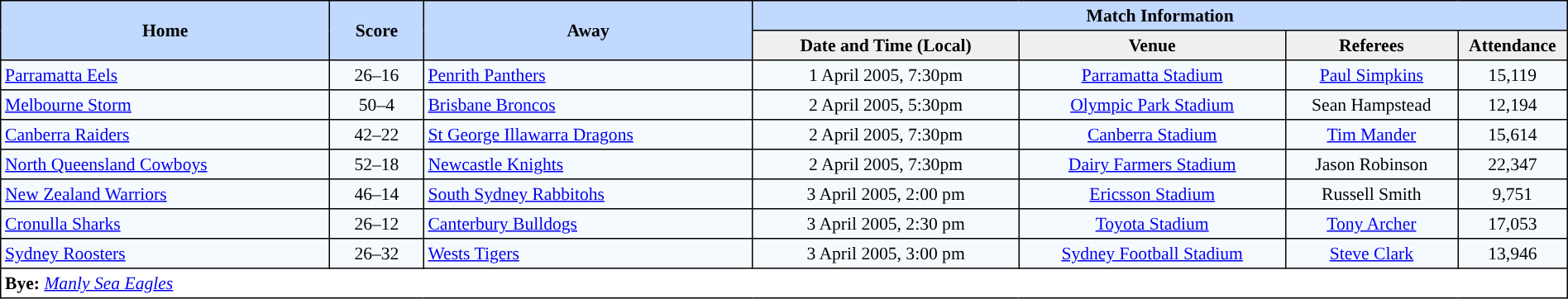<table border="1" cellpadding="3" cellspacing="0" style="border-collapse:collapse; font-size:90%; width:100%;">
<tr style="background:#c1d8ff;">
<th rowspan=2 style="width:21%;">Home</th>
<th rowspan=2 style="width:6%;">Score</th>
<th rowspan=2 style="width:21%;">Away</th>
<th colspan=6>Match Information</th>
</tr>
<tr style="background:#efefef;">
<th width=17%>Date and Time (Local)</th>
<th width=17%>Venue</th>
<th width=11%>Referees</th>
<th width=7%>Attendance</th>
</tr>
<tr style="text-align:center; background:#f5faff;">
<td align=left> <a href='#'>Parramatta Eels</a></td>
<td>26–16</td>
<td align=left> <a href='#'>Penrith Panthers</a></td>
<td>1 April 2005, 7:30pm</td>
<td><a href='#'>Parramatta Stadium</a></td>
<td><a href='#'>Paul Simpkins</a></td>
<td>15,119</td>
</tr>
<tr style="text-align:center; background:#f5faff">
<td align=left> <a href='#'>Melbourne Storm</a></td>
<td>50–4</td>
<td align=left> <a href='#'>Brisbane Broncos</a></td>
<td>2 April 2005, 5:30pm</td>
<td><a href='#'>Olympic Park Stadium</a></td>
<td>Sean Hampstead</td>
<td>12,194</td>
</tr>
<tr style="text-align:center; background:#f5faff">
<td align=left> <a href='#'>Canberra Raiders</a></td>
<td>42–22</td>
<td align=left> <a href='#'>St George Illawarra Dragons</a></td>
<td>2 April 2005, 7:30pm</td>
<td><a href='#'>Canberra Stadium</a></td>
<td><a href='#'>Tim Mander</a></td>
<td>15,614</td>
</tr>
<tr style="text-align: center; background:#f5faff">
<td align=left> <a href='#'>North Queensland Cowboys</a></td>
<td>52–18</td>
<td align=left> <a href='#'>Newcastle Knights</a></td>
<td>2 April 2005, 7:30pm</td>
<td><a href='#'>Dairy Farmers Stadium</a></td>
<td>Jason Robinson</td>
<td>22,347</td>
</tr>
<tr style="text-align: center; background:#f5faff">
<td align=left> <a href='#'>New Zealand Warriors</a></td>
<td>46–14</td>
<td align=left> <a href='#'>South Sydney Rabbitohs</a></td>
<td>3 April 2005, 2:00 pm</td>
<td><a href='#'>Ericsson Stadium</a></td>
<td>Russell Smith</td>
<td>9,751</td>
</tr>
<tr style="text-align: center; background:#f5faff">
<td align=left> <a href='#'>Cronulla Sharks</a></td>
<td>26–12</td>
<td align=left> <a href='#'>Canterbury Bulldogs</a></td>
<td>3 April 2005, 2:30 pm</td>
<td><a href='#'>Toyota Stadium</a></td>
<td><a href='#'>Tony Archer</a></td>
<td>17,053</td>
</tr>
<tr style="text-align: center; background:#f5faff">
<td align=left> <a href='#'>Sydney Roosters</a></td>
<td>26–32</td>
<td align=left> <a href='#'>Wests Tigers</a></td>
<td>3 April 2005, 3:00 pm</td>
<td><a href='#'>Sydney Football Stadium</a></td>
<td><a href='#'>Steve Clark</a></td>
<td>13,946</td>
</tr>
<tr>
<td colspan=7 style="text-align:left;"><strong>Bye:</strong>   <em><a href='#'>Manly Sea Eagles</a></em></td>
</tr>
</table>
